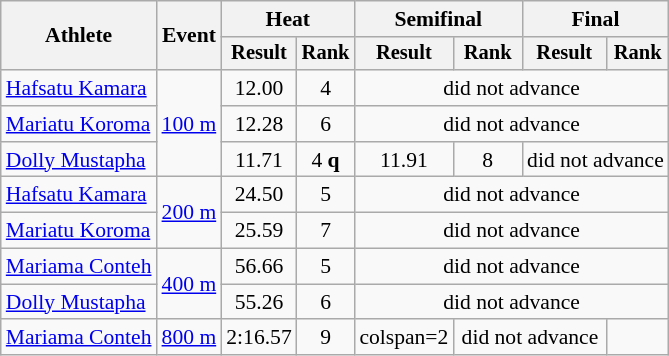<table class="wikitable" style="font-size:90%">
<tr>
<th rowspan=2>Athlete</th>
<th rowspan=2>Event</th>
<th colspan=2>Heat</th>
<th colspan=2>Semifinal</th>
<th colspan=2>Final</th>
</tr>
<tr style="font-size:95%">
<th>Result</th>
<th>Rank</th>
<th>Result</th>
<th>Rank</th>
<th>Result</th>
<th>Rank</th>
</tr>
<tr align=center>
<td align=left><a href='#'>Hafsatu Kamara</a></td>
<td align=left rowspan=3><a href='#'>100 m</a></td>
<td>12.00</td>
<td>4</td>
<td colspan=4>did not advance</td>
</tr>
<tr align=center>
<td align=left><a href='#'>Mariatu Koroma</a></td>
<td>12.28</td>
<td>6</td>
<td colspan=4>did not advance</td>
</tr>
<tr align=center>
<td align=left><a href='#'>Dolly Mustapha</a></td>
<td>11.71</td>
<td>4 <strong>q</strong></td>
<td>11.91</td>
<td>8</td>
<td colspan=2>did not advance</td>
</tr>
<tr align=center>
<td align=left><a href='#'>Hafsatu Kamara</a></td>
<td align=left rowspan=2><a href='#'>200 m</a></td>
<td>24.50</td>
<td>5</td>
<td colspan=4>did not advance</td>
</tr>
<tr align=center>
<td align=left><a href='#'>Mariatu Koroma</a></td>
<td>25.59</td>
<td>7</td>
<td colspan=4>did not advance</td>
</tr>
<tr align=center>
<td align=left><a href='#'>Mariama Conteh</a></td>
<td align=left rowspan=2><a href='#'>400 m</a></td>
<td>56.66</td>
<td>5</td>
<td colspan=4>did not advance</td>
</tr>
<tr align=center>
<td align=left><a href='#'>Dolly Mustapha</a></td>
<td>55.26</td>
<td>6</td>
<td colspan=4>did not advance</td>
</tr>
<tr align=center>
<td align=left><a href='#'>Mariama Conteh</a></td>
<td align=left><a href='#'>800 m</a></td>
<td>2:16.57</td>
<td>9</td>
<td>colspan=2</td>
<td colspan=2>did not advance</td>
</tr>
</table>
